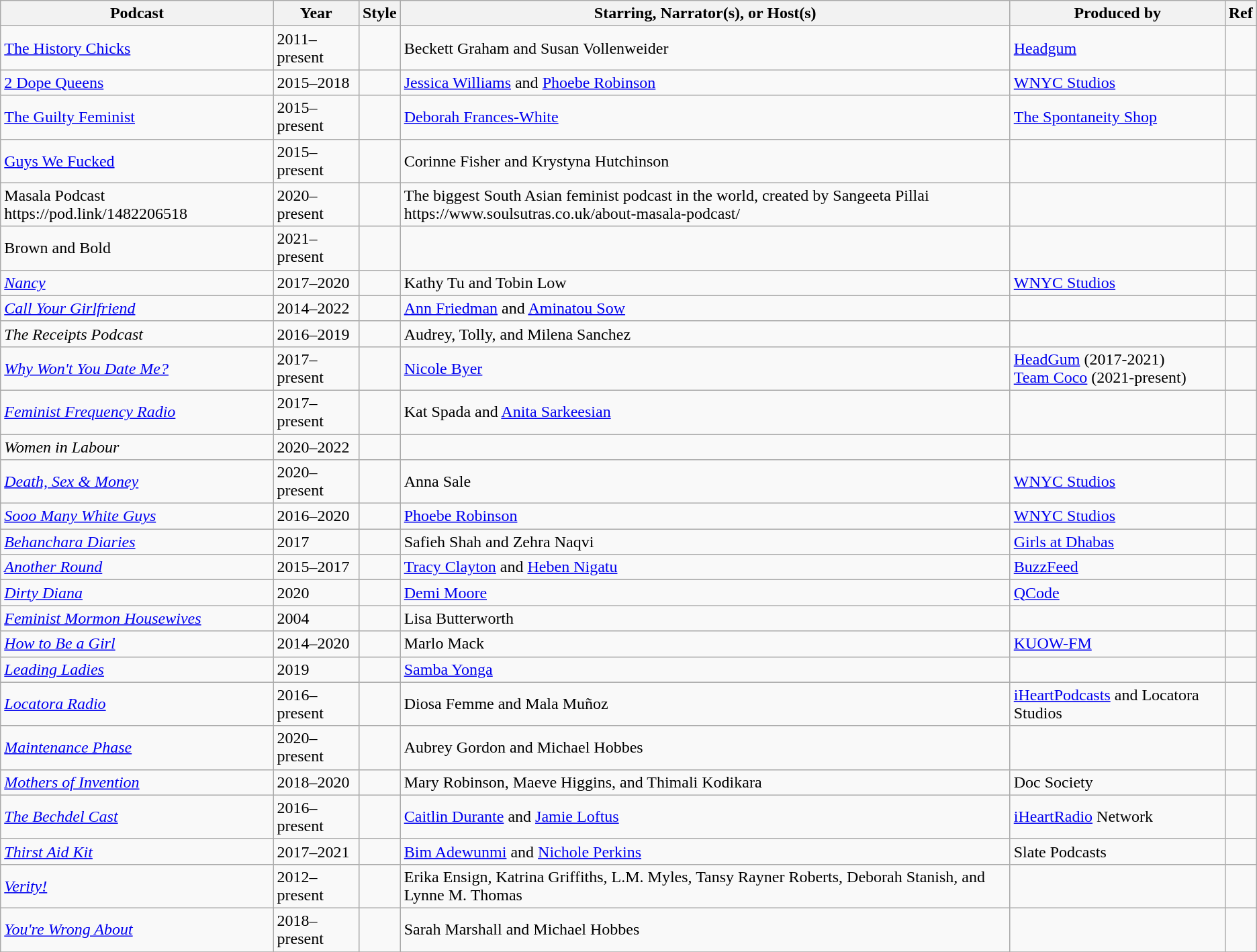<table class="wikitable sortable">
<tr>
<th>Podcast</th>
<th>Year</th>
<th>Style</th>
<th>Starring, Narrator(s), or Host(s)</th>
<th>Produced by</th>
<th>Ref</th>
</tr>
<tr>
<td><a href='#'>The History Chicks</a></td>
<td>2011–present</td>
<td></td>
<td>Beckett Graham and Susan Vollenweider</td>
<td><a href='#'>Headgum</a></td>
<td></td>
</tr>
<tr>
<td><a href='#'>2 Dope Queens</a></td>
<td>2015–2018</td>
<td></td>
<td><a href='#'>Jessica Williams</a> and <a href='#'>Phoebe Robinson</a></td>
<td><a href='#'>WNYC Studios</a></td>
<td></td>
</tr>
<tr>
<td><a href='#'>The Guilty Feminist</a></td>
<td>2015–present</td>
<td></td>
<td><a href='#'>Deborah Frances-White</a></td>
<td><a href='#'>The Spontaneity Shop</a></td>
<td></td>
</tr>
<tr>
<td><a href='#'>Guys We Fucked</a></td>
<td>2015–present</td>
<td></td>
<td>Corinne Fisher and Krystyna Hutchinson</td>
<td></td>
<td></td>
</tr>
<tr>
<td>Masala Podcast https://pod.link/1482206518</td>
<td>2020–present</td>
<td></td>
<td>The biggest South Asian feminist podcast in the world, created by Sangeeta Pillai<br>https://www.soulsutras.co.uk/about-masala-podcast/</td>
<td></td>
<td></td>
</tr>
<tr>
<td>Brown and Bold</td>
<td>2021–present</td>
<td></td>
<td></td>
<td></td>
<td></td>
</tr>
<tr>
<td><a href='#'><em>Nancy</em></a></td>
<td>2017–2020</td>
<td></td>
<td>Kathy Tu and Tobin Low</td>
<td><a href='#'>WNYC Studios</a></td>
<td></td>
</tr>
<tr>
<td><em><a href='#'>Call Your Girlfriend</a></em></td>
<td>2014–2022</td>
<td></td>
<td><a href='#'>Ann Friedman</a> and <a href='#'>Aminatou Sow</a></td>
<td></td>
<td></td>
</tr>
<tr>
<td><em>The Receipts Podcast</em></td>
<td>2016–2019</td>
<td></td>
<td>Audrey, Tolly, and Milena Sanchez</td>
<td></td>
<td></td>
</tr>
<tr>
<td><em><a href='#'>Why Won't You Date Me?</a></em></td>
<td>2017–present</td>
<td></td>
<td><a href='#'>Nicole Byer</a></td>
<td><a href='#'>HeadGum</a> (2017-2021)<br><a href='#'>Team Coco</a> (2021-present)</td>
<td></td>
</tr>
<tr>
<td><em><a href='#'>Feminist Frequency Radio</a></em></td>
<td>2017–present</td>
<td></td>
<td>Kat Spada and <a href='#'>Anita Sarkeesian</a></td>
<td></td>
<td></td>
</tr>
<tr>
<td><em>Women in Labour</em></td>
<td>2020–2022</td>
<td></td>
<td></td>
<td></td>
<td></td>
</tr>
<tr>
<td><em><a href='#'>Death, Sex & Money</a></em></td>
<td>2020–present</td>
<td></td>
<td>Anna Sale</td>
<td><a href='#'>WNYC Studios</a></td>
<td></td>
</tr>
<tr>
<td><em><a href='#'>Sooo Many White Guys</a></em></td>
<td>2016–2020</td>
<td></td>
<td><a href='#'>Phoebe Robinson</a></td>
<td><a href='#'>WNYC Studios</a></td>
<td></td>
</tr>
<tr>
<td><em><a href='#'>Behanchara Diaries</a></em></td>
<td>2017</td>
<td></td>
<td>Safieh Shah and Zehra Naqvi</td>
<td><a href='#'>Girls at Dhabas</a></td>
<td></td>
</tr>
<tr>
<td><em><a href='#'>Another Round</a></em></td>
<td>2015–2017</td>
<td></td>
<td><a href='#'>Tracy Clayton</a> and <a href='#'>Heben Nigatu</a></td>
<td><a href='#'>BuzzFeed</a></td>
<td></td>
</tr>
<tr>
<td><em><a href='#'>Dirty Diana</a></em></td>
<td>2020</td>
<td></td>
<td><a href='#'>Demi Moore</a></td>
<td><a href='#'>QCode</a></td>
<td></td>
</tr>
<tr>
<td><em><a href='#'>Feminist Mormon Housewives</a></em></td>
<td>2004</td>
<td></td>
<td>Lisa Butterworth</td>
<td></td>
<td></td>
</tr>
<tr>
<td><em><a href='#'>How to Be a Girl</a></em></td>
<td>2014–2020</td>
<td></td>
<td>Marlo Mack</td>
<td><a href='#'>KUOW-FM</a></td>
<td></td>
</tr>
<tr>
<td><em><a href='#'>Leading Ladies</a></em></td>
<td>2019</td>
<td></td>
<td><a href='#'>Samba Yonga</a></td>
<td></td>
<td></td>
</tr>
<tr>
<td><em><a href='#'>Locatora Radio</a></em></td>
<td>2016–present</td>
<td></td>
<td>Diosa Femme and Mala Muñoz</td>
<td><a href='#'>iHeartPodcasts</a> and Locatora Studios</td>
<td></td>
</tr>
<tr>
<td><em><a href='#'>Maintenance Phase</a></em></td>
<td>2020–present</td>
<td></td>
<td>Aubrey Gordon and Michael Hobbes</td>
<td></td>
<td></td>
</tr>
<tr>
<td><em><a href='#'>Mothers of Invention</a></em></td>
<td>2018–2020</td>
<td></td>
<td>Mary Robinson, Maeve Higgins, and Thimali Kodikara</td>
<td>Doc Society</td>
<td></td>
</tr>
<tr>
<td><em><a href='#'>The Bechdel Cast</a></em></td>
<td>2016–present</td>
<td></td>
<td><a href='#'>Caitlin Durante</a> and <a href='#'>Jamie Loftus</a></td>
<td><a href='#'>iHeartRadio</a> Network</td>
<td></td>
</tr>
<tr>
<td><em><a href='#'>Thirst Aid Kit</a></em></td>
<td>2017–2021</td>
<td></td>
<td><a href='#'>Bim Adewunmi</a> and <a href='#'>Nichole Perkins</a></td>
<td>Slate Podcasts</td>
<td></td>
</tr>
<tr>
<td><em><a href='#'>Verity!</a></em></td>
<td>2012–present</td>
<td></td>
<td>Erika Ensign, Katrina Griffiths, L.M. Myles, Tansy Rayner Roberts, Deborah Stanish, and Lynne M. Thomas</td>
<td></td>
<td></td>
</tr>
<tr>
<td><em><a href='#'>You're Wrong About</a></em></td>
<td>2018–present</td>
<td></td>
<td>Sarah Marshall and Michael Hobbes</td>
<td></td>
<td></td>
</tr>
<tr>
</tr>
</table>
